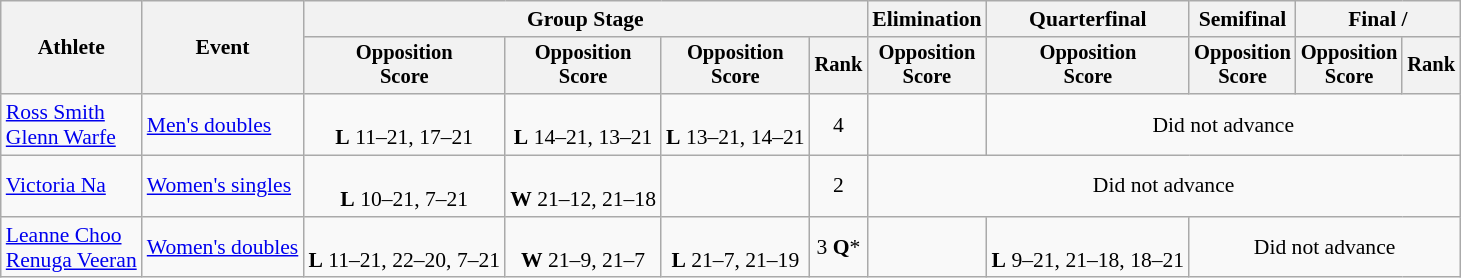<table class="wikitable" style="font-size:90%">
<tr>
<th rowspan=2>Athlete</th>
<th rowspan=2>Event</th>
<th colspan=4>Group Stage</th>
<th>Elimination</th>
<th>Quarterfinal</th>
<th>Semifinal</th>
<th colspan=2>Final / </th>
</tr>
<tr style="font-size:95%">
<th>Opposition<br>Score</th>
<th>Opposition<br>Score</th>
<th>Opposition<br>Score</th>
<th>Rank</th>
<th>Opposition<br>Score</th>
<th>Opposition<br>Score</th>
<th>Opposition<br>Score</th>
<th>Opposition<br>Score</th>
<th>Rank</th>
</tr>
<tr align=center>
<td align=left><a href='#'>Ross Smith</a><br><a href='#'>Glenn Warfe</a></td>
<td align=left><a href='#'>Men's doubles</a></td>
<td><br><strong>L</strong> 11–21, 17–21</td>
<td><br><strong>L</strong> 14–21, 13–21</td>
<td><br><strong>L</strong> 13–21, 14–21</td>
<td>4</td>
<td></td>
<td colspan=4>Did not advance</td>
</tr>
<tr align=center>
<td align=left><a href='#'>Victoria Na</a></td>
<td align=left><a href='#'>Women's singles</a></td>
<td><br><strong>L</strong> 10–21, 7–21</td>
<td><br><strong>W</strong> 21–12, 21–18</td>
<td></td>
<td>2</td>
<td colspan=5>Did not advance</td>
</tr>
<tr align=center>
<td align=left><a href='#'>Leanne Choo</a><br><a href='#'>Renuga Veeran</a></td>
<td align=left><a href='#'>Women's doubles</a></td>
<td><br><strong>L</strong> 11–21, 22–20, 7–21</td>
<td><br><strong>W</strong> 21–9, 21–7</td>
<td><br><strong>L</strong> 21–7, 21–19</td>
<td>3 <strong>Q</strong>*</td>
<td></td>
<td><br><strong>L</strong> 9–21, 21–18, 18–21</td>
<td colspan=3>Did not advance</td>
</tr>
</table>
